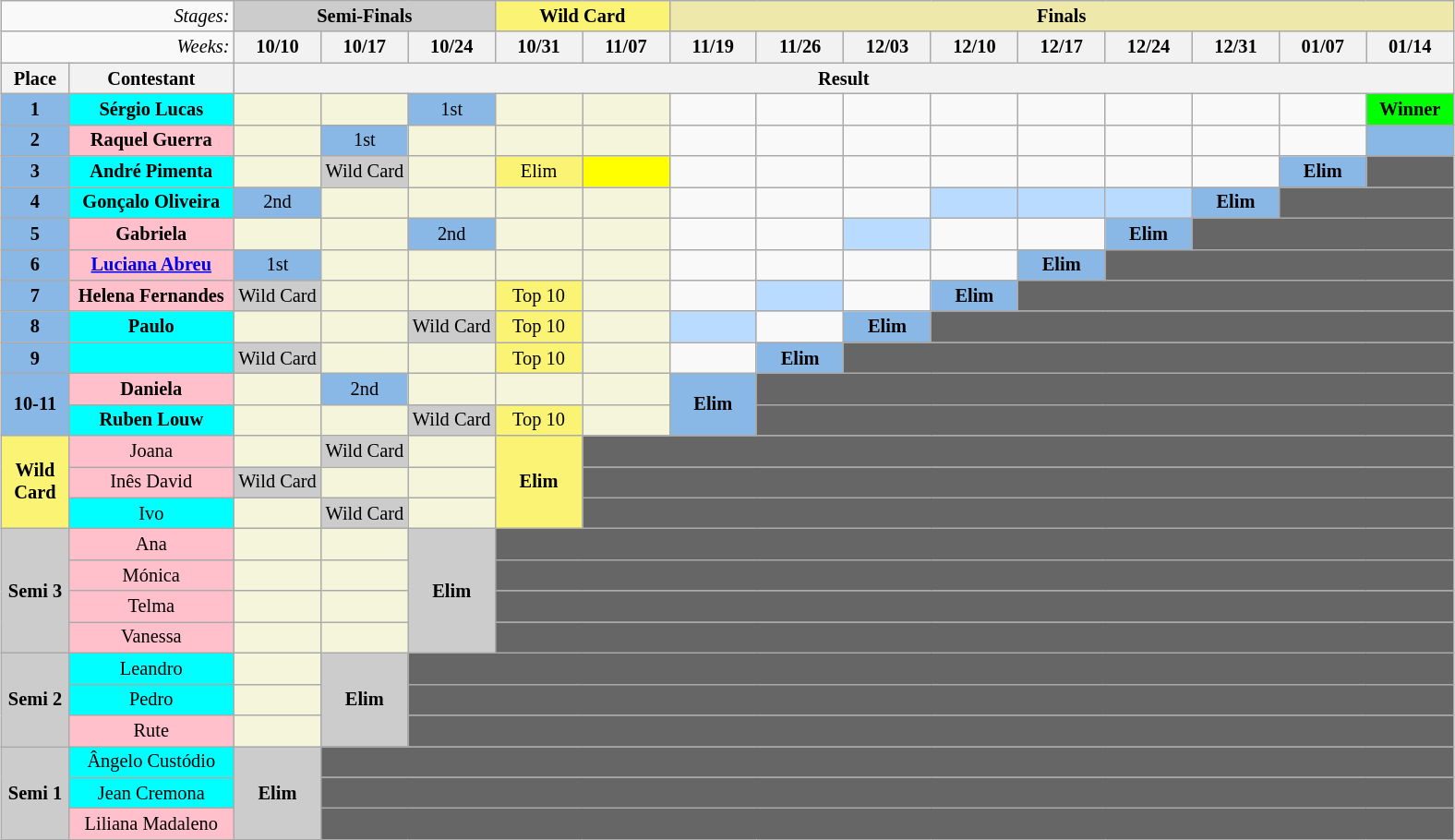<table class="wikitable" style="margin:1em auto; text-align:center; font-size:85%">
<tr>
<td colspan="2" align="right"><em>Stages:</em></td>
<td colspan="3" bgcolor="CCCCCC" align="Center"><strong>Semi-Finals</strong></td>
<td colspan="2" bgcolor="#FBF373" align="center"><strong>Wild Card</strong></td>
<td colspan="9" bgcolor="palegoldenrod" align="Center"><strong>Finals</strong></td>
</tr>
<tr>
<td colspan="2" align="right"><em>Weeks:</em></td>
<th style="width:6%">10/10</th>
<th style="width:6%">10/17</th>
<th style="width:6%">10/24</th>
<th style="width:6%">10/31</th>
<th style="width:6%">11/07</th>
<th style="width:6%">11/19</th>
<th style="width:6%">11/26</th>
<th style="width:6%">12/03</th>
<th style="width:6%">12/10</th>
<th style="width:6%">12/17</th>
<th style="width:6%">12/24</th>
<th style="width:6%">12/31</th>
<th style="width:6%">01/07</th>
<th style="width:6%">01/14</th>
</tr>
<tr>
<th>Place</th>
<th>Contestant</th>
<th colspan="14" align="center">Result</th>
</tr>
<tr>
<td style="background:#8ab8e6;"><strong>1</strong></td>
<td bgcolor="cyan"><strong>Sérgio Lucas</strong></td>
<td bgcolor="F5F5DC"></td>
<td bgcolor="F5F5DC"></td>
<td style="background:#8ab8e6;">1st</td>
<td bgcolor="F5F5DC"></td>
<td bgcolor="F5F5DC"></td>
<td></td>
<td></td>
<td></td>
<td></td>
<td></td>
<td></td>
<td></td>
<td></td>
<td style="background: Lime"><strong>Winner</strong></td>
</tr>
<tr>
<td style="background:#8ab8e6;"><strong>2</strong></td>
<td bgcolor="pink"><strong>Raquel Guerra</strong></td>
<td bgcolor="F5F5DC"></td>
<td style="background:#8ab8e6;">1st</td>
<td bgcolor="F5F5DC"></td>
<td bgcolor="F5F5DC"></td>
<td bgcolor="F5F5DC"></td>
<td></td>
<td></td>
<td></td>
<td></td>
<td></td>
<td></td>
<td></td>
<td></td>
<td style="background:#8ab8e6;"><strong></strong></td>
</tr>
<tr>
<td style="background:#8ab8e6;"><strong>3</strong></td>
<td bgcolor="cyan"><strong>André Pimenta</strong></td>
<td bgcolor="F5F5DC"></td>
<td bgcolor="#CCCCCC" align="center">Wild Card</td>
<td bgcolor="F5F5DC"></td>
<td bgcolor="#FBF373" align="center">Elim</td>
<td bgcolor="yellow" align="center"></td>
<td></td>
<td></td>
<td></td>
<td></td>
<td></td>
<td></td>
<td></td>
<td style="background:#8ab8e6;"><strong>Elim</strong></td>
<td bgcolor="666666"></td>
</tr>
<tr>
<td style="background:#8ab8e6;"><strong>4</strong></td>
<td bgcolor="cyan"><strong>Gonçalo Oliveira</strong></td>
<td style="background:#8ab8e6;">2nd</td>
<td bgcolor="F5F5DC"></td>
<td bgcolor="F5F5DC"></td>
<td bgcolor="F5F5DC"></td>
<td bgcolor="F5F5DC"></td>
<td></td>
<td></td>
<td></td>
<td style="background:#b8dbff;"></td>
<td style="background:#b8dbff;"></td>
<td style="background:#b8dbff;"></td>
<td style="background:#8ab8e6;"><strong>Elim</strong></td>
<td colspan="2" bgcolor="666666"></td>
</tr>
<tr>
<td style="background:#8ab8e6;"><strong>5</strong></td>
<td bgcolor="pink"><strong>Gabriela</strong></td>
<td bgcolor="F5F5DC"></td>
<td bgcolor="F5F5DC"></td>
<td style="background:#8ab8e6;">2nd</td>
<td bgcolor="F5F5DC"></td>
<td bgcolor="F5F5DC"></td>
<td></td>
<td></td>
<td style="background:#b8dbff;"></td>
<td></td>
<td></td>
<td style="background:#8ab8e6;"><strong>Elim</strong></td>
<td colspan="3" bgcolor="666666"></td>
</tr>
<tr>
<td style="background:#8ab8e6;"><strong>6</strong></td>
<td bgcolor="Pink"><strong><a href='#'>Luciana Abreu</a></strong></td>
<td style="background:#8ab8e6;">1st</td>
<td bgcolor="F5F5DC"></td>
<td bgcolor="F5F5DC"></td>
<td bgcolor="F5F5DC"></td>
<td bgcolor="F5F5DC"></td>
<td></td>
<td></td>
<td></td>
<td></td>
<td style="background:#8ab8e6;"><strong>Elim</strong></td>
<td colspan="4" bgcolor="666666"></td>
</tr>
<tr>
<td style="background:#8ab8e6;"><strong>7</strong></td>
<td bgcolor="Pink"><strong>Helena Fernandes</strong></td>
<td bgcolor="#CCCCCC" align="center">Wild Card</td>
<td bgcolor="F5F5DC"></td>
<td bgcolor="F5F5DC"></td>
<td bgcolor="#FBF373" align="center">Top 10</td>
<td bgcolor="F5F5DC"></td>
<td></td>
<td style="background:#b8dbff;"></td>
<td></td>
<td style="background:#8ab8e6;"><strong>Elim</strong></td>
<td colspan="5" bgcolor="666666"></td>
</tr>
<tr>
<td style="background:#8ab8e6;"><strong>8</strong></td>
<td bgcolor="Cyan"><strong>Paulo</strong></td>
<td bgcolor="F5F5DC"></td>
<td bgcolor="F5F5DC"></td>
<td bgcolor="#CCCCCC" align="center">Wild Card</td>
<td bgcolor="#FBF373" align="center">Top 10</td>
<td bgcolor="F5F5DC"></td>
<td style="background:#b8dbff;"></td>
<td></td>
<td style="background:#8ab8e6;"><strong>Elim</strong></td>
<td colspan="7" bgcolor="666666"></td>
</tr>
<tr>
<td style="background:#8ab8e6;"><strong>9</strong></td>
<td bgcolor="cyan"></td>
<td bgcolor="#CCCCCC" align="center">Wild Card</td>
<td bgcolor="F5F5DC"></td>
<td bgcolor="F5F5DC"></td>
<td bgcolor="#FBF373" align="center">Top 10</td>
<td bgcolor="F5F5DC"></td>
<td></td>
<td style="background:#8ab8e6;"><strong>Elim</strong></td>
<td colspan="8" bgcolor="666666"></td>
</tr>
<tr>
<td style="background:#8ab8e6;" rowspan="2"><strong>10-11</strong></td>
<td bgcolor="Pink"><strong>Daniela</strong></td>
<td bgcolor="F5F5DC"></td>
<td style="background:#8ab8e6;">2nd</td>
<td bgcolor="F5F5DC"></td>
<td bgcolor="F5F5DC"></td>
<td bgcolor="F5F5DC"></td>
<td style="background:#8ab8e6;" rowspan="2"><strong>Elim</strong></td>
<td colspan="9" bgcolor="666666"></td>
</tr>
<tr>
<td bgcolor="Cyan"><strong>Ruben Louw</strong></td>
<td bgcolor="F5F5DC"></td>
<td bgcolor="F5F5DC"></td>
<td bgcolor="#CCCCCC" align="center">Wild Card</td>
<td bgcolor="#FBF373" align="center">Top 10</td>
<td bgcolor="F5F5DC"></td>
<td colspan="9" bgcolor="666666"></td>
</tr>
<tr>
<td bgcolor="#FBF373" align="center" rowspan="3"><strong>Wild<br>Card</strong></td>
<td bgcolor="Pink">Joana</td>
<td bgcolor="F5F5DC"></td>
<td bgcolor="#CCCCCC" align="center">Wild Card</td>
<td bgcolor="F5F5DC"></td>
<td bgcolor="#FBF373" align="center" rowspan="3"><strong>Elim</strong></td>
<td colspan="10" bgcolor="666666"></td>
</tr>
<tr>
<td bgcolor="Pink">Inês David</td>
<td bgcolor="#CCCCCC" align="center">Wild Card</td>
<td bgcolor="F5F5DC"></td>
<td bgcolor="F5F5DC"></td>
<td colspan="10" bgcolor="666666"></td>
</tr>
<tr>
<td bgcolor="Cyan">Ivo</td>
<td bgcolor="F5F5DC"></td>
<td bgcolor="#CCCCCC" align="center">Wild Card</td>
<td bgcolor="F5F5DC"></td>
<td colspan="10" bgcolor="666666"></td>
</tr>
<tr>
<td bgcolor="CCCCCC" align="center" rowspan="4"><strong>Semi 3</strong></td>
<td bgcolor="Pink">Ana</td>
<td bgcolor="F5F5DC"></td>
<td bgcolor="F5F5DC"></td>
<td bgcolor="#CCCCCC" align="center" rowspan="4"><strong>Elim</strong></td>
<td colspan="11" bgcolor="666666"></td>
</tr>
<tr>
<td bgcolor="pink">Mónica</td>
<td bgcolor="F5F5DC"></td>
<td bgcolor="F5F5DC"></td>
<td colspan="11" bgcolor="666666"></td>
</tr>
<tr>
<td bgcolor="Pink">Telma</td>
<td bgcolor="F5F5DC"></td>
<td bgcolor="F5F5DC"></td>
<td colspan="11" bgcolor="666666"></td>
</tr>
<tr>
<td bgcolor="Pink">Vanessa</td>
<td bgcolor="F5F5DC"></td>
<td bgcolor="F5F5DC"></td>
<td colspan="11" bgcolor="666666"></td>
</tr>
<tr>
<td bgcolor="CCCCCC" align="center" rowspan="3"><strong>Semi 2</strong></td>
<td bgcolor="Cyan">Leandro</td>
<td bgcolor="F5F5DC"></td>
<td bgcolor="#CCCCCC" align="center" rowspan="3"><strong>Elim</strong></td>
<td colspan="12" bgcolor="666666"></td>
</tr>
<tr>
<td bgcolor="Cyan">Pedro</td>
<td bgcolor="F5F5DC"></td>
<td colspan="12" bgcolor="666666"></td>
</tr>
<tr>
<td bgcolor="Pink">Rute</td>
<td bgcolor="F5F5DC"></td>
<td colspan="12" bgcolor="666666"></td>
</tr>
<tr>
<td bgcolor="CCCCCC" align="center" rowspan="3"><strong>Semi 1</strong></td>
<td bgcolor="Cyan">Ângelo Custódio</td>
<td bgcolor="#CCCCCC" align="center" rowspan="3"><strong>Elim</strong></td>
<td colspan="13" bgcolor="666666"></td>
</tr>
<tr>
<td bgcolor="Cyan">Jean Cremona</td>
<td colspan="13" bgcolor="666666"></td>
</tr>
<tr>
<td bgcolor="Pink">Liliana Madaleno</td>
<td colspan="13" bgcolor="666666"></td>
</tr>
</table>
